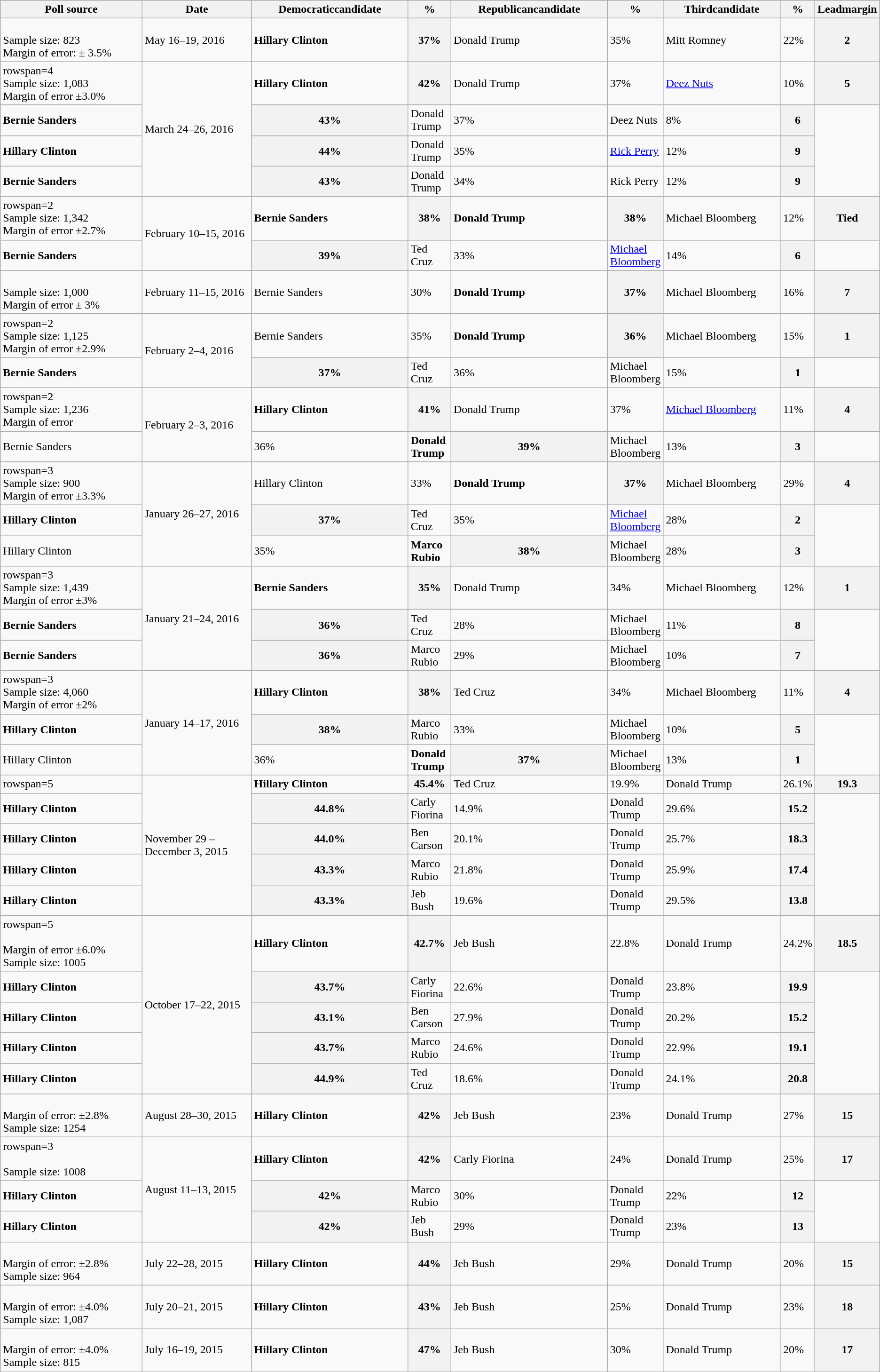<table class="wikitable sortable sticky-header sort-under">
<tr>
<th style="width:20%;">Poll source</th>
<th style="width:15%;">Date</th>
<th style="width:20%;">Democraticcandidate</th>
<th style="width:5%;">%</th>
<th style="width:20%;">Republicancandidate</th>
<th style="width:5%;">%</th>
<th style="width:20%;">Thirdcandidate</th>
<th style="width:5%;">%</th>
<th style="width:15%;">Leadmargin</th>
</tr>
<tr>
<td><br>Sample size: 823<br>Margin of error: ± 3.5%</td>
<td>May 16–19, 2016</td>
<td><strong>Hillary Clinton</strong></td>
<th>37%</th>
<td>Donald Trump</td>
<td>35%</td>
<td>Mitt Romney</td>
<td>22%</td>
<th>2</th>
</tr>
<tr>
<td>rowspan=4 <br>Sample size: 1,083<br>Margin of error ±3.0%</td>
<td rowspan=4>March 24–26, 2016</td>
<td><strong>Hillary Clinton</strong></td>
<th>42%</th>
<td>Donald Trump</td>
<td>37%</td>
<td><a href='#'>Deez Nuts</a></td>
<td>10%</td>
<th>5</th>
</tr>
<tr>
<td><strong>Bernie Sanders</strong></td>
<th>43%</th>
<td>Donald Trump</td>
<td>37%</td>
<td>Deez Nuts</td>
<td>8%</td>
<th>6</th>
</tr>
<tr>
<td><strong>Hillary Clinton</strong></td>
<th>44%</th>
<td>Donald Trump</td>
<td>35%</td>
<td><a href='#'>Rick Perry</a></td>
<td>12%</td>
<th>9</th>
</tr>
<tr>
<td><strong>Bernie Sanders</strong></td>
<th>43%</th>
<td>Donald Trump</td>
<td>34%</td>
<td>Rick Perry</td>
<td>12%</td>
<th>9</th>
</tr>
<tr>
<td>rowspan=2 <br>Sample size:  1,342 <br>Margin of error ±2.7%</td>
<td rowspan=2>February 10–15, 2016</td>
<td><strong>Bernie Sanders</strong></td>
<th>38%</th>
<td><strong>Donald Trump</strong></td>
<th>38%</th>
<td>Michael Bloomberg</td>
<td>12%</td>
<th>Tied</th>
</tr>
<tr>
<td><strong>Bernie Sanders</strong></td>
<th>39%</th>
<td>Ted Cruz</td>
<td>33%</td>
<td><a href='#'>Michael Bloomberg</a></td>
<td>14%</td>
<th>6</th>
</tr>
<tr>
<td><br>Sample size:  1,000 <br>Margin of error ± 3%</td>
<td>February 11–15, 2016</td>
<td>Bernie Sanders</td>
<td>30%</td>
<td><strong>Donald Trump</strong></td>
<th>37%</th>
<td>Michael Bloomberg</td>
<td>16%</td>
<th>7</th>
</tr>
<tr>
<td>rowspan=2 <br>Sample size:  1,125 <br>Margin of error ±2.9%</td>
<td rowspan=2>February 2–4, 2016</td>
<td>Bernie Sanders</td>
<td>35%</td>
<td><strong>Donald Trump</strong></td>
<th>36%</th>
<td>Michael Bloomberg</td>
<td>15%</td>
<th>1</th>
</tr>
<tr>
<td><strong>Bernie Sanders</strong></td>
<th>37%</th>
<td>Ted Cruz</td>
<td>36%</td>
<td>Michael Bloomberg</td>
<td>15%</td>
<th>1</th>
</tr>
<tr>
<td>rowspan=2 <br>Sample size:  1,236 <br>Margin of error</td>
<td rowspan=2>February 2–3, 2016</td>
<td><strong>Hillary Clinton</strong></td>
<th>41%</th>
<td>Donald Trump</td>
<td>37%</td>
<td><a href='#'>Michael Bloomberg</a></td>
<td>11%</td>
<th>4</th>
</tr>
<tr>
<td>Bernie Sanders</td>
<td>36%</td>
<td><strong>Donald Trump</strong></td>
<th>39%</th>
<td>Michael Bloomberg</td>
<td>13%</td>
<th>3</th>
</tr>
<tr>
<td>rowspan=3 <br>Sample size: 900 <br>Margin of error ±3.3%</td>
<td rowspan=3>January 26–27, 2016</td>
<td>Hillary Clinton</td>
<td>33%</td>
<td><strong>Donald Trump</strong></td>
<th>37%</th>
<td>Michael Bloomberg</td>
<td>29%</td>
<th>4</th>
</tr>
<tr>
<td><strong>Hillary Clinton</strong></td>
<th>37%</th>
<td>Ted Cruz</td>
<td>35%</td>
<td><a href='#'>Michael Bloomberg</a></td>
<td>28%</td>
<th>2</th>
</tr>
<tr>
<td>Hillary Clinton</td>
<td>35%</td>
<td><strong>Marco Rubio</strong></td>
<th>38%</th>
<td>Michael Bloomberg</td>
<td>28%</td>
<th>3</th>
</tr>
<tr>
<td>rowspan=3 <br>Sample size: 1,439 <br>Margin of error ±3%</td>
<td rowspan=3>January 21–24, 2016</td>
<td><strong>Bernie Sanders</strong></td>
<th>35%</th>
<td>Donald Trump</td>
<td>34%</td>
<td>Michael Bloomberg</td>
<td>12%</td>
<th>1</th>
</tr>
<tr>
<td><strong>Bernie Sanders</strong></td>
<th>36%</th>
<td>Ted Cruz</td>
<td>28%</td>
<td>Michael Bloomberg</td>
<td>11%</td>
<th>8</th>
</tr>
<tr>
<td><strong>Bernie Sanders</strong></td>
<th>36%</th>
<td>Marco Rubio</td>
<td>29%</td>
<td>Michael Bloomberg</td>
<td>10%</td>
<th>7</th>
</tr>
<tr>
<td>rowspan=3 <br>Sample size: 4,060 <br>Margin of error ±2%</td>
<td rowspan=3>January 14–17, 2016</td>
<td><strong>Hillary Clinton</strong></td>
<th>38%</th>
<td>Ted Cruz</td>
<td>34%</td>
<td>Michael Bloomberg</td>
<td>11%</td>
<th>4</th>
</tr>
<tr>
<td><strong>Hillary Clinton</strong></td>
<th>38%</th>
<td>Marco Rubio</td>
<td>33%</td>
<td>Michael Bloomberg</td>
<td>10%</td>
<th>5</th>
</tr>
<tr>
<td>Hillary Clinton</td>
<td>36%</td>
<td><strong>Donald Trump</strong></td>
<th>37%</th>
<td>Michael Bloomberg</td>
<td>13%</td>
<th>1</th>
</tr>
<tr>
<td>rowspan=5 </td>
<td rowspan=5>November 29 – December 3, 2015</td>
<td><strong>Hillary Clinton</strong></td>
<th>45.4%</th>
<td>Ted Cruz</td>
<td>19.9%</td>
<td>Donald Trump</td>
<td>26.1%</td>
<th>19.3</th>
</tr>
<tr>
<td><strong>Hillary Clinton</strong></td>
<th>44.8%</th>
<td>Carly Fiorina</td>
<td>14.9%</td>
<td>Donald Trump</td>
<td>29.6%</td>
<th>15.2</th>
</tr>
<tr>
<td><strong>Hillary Clinton</strong></td>
<th>44.0%</th>
<td>Ben Carson</td>
<td>20.1%</td>
<td>Donald Trump</td>
<td>25.7%</td>
<th>18.3</th>
</tr>
<tr>
<td><strong>Hillary Clinton</strong></td>
<th>43.3%</th>
<td>Marco Rubio</td>
<td>21.8%</td>
<td>Donald Trump</td>
<td>25.9%</td>
<th>17.4</th>
</tr>
<tr>
<td><strong>Hillary Clinton</strong></td>
<th>43.3%</th>
<td>Jeb Bush</td>
<td>19.6%</td>
<td>Donald Trump</td>
<td>29.5%</td>
<th>13.8</th>
</tr>
<tr>
<td>rowspan=5 <br><br>Margin of error ±6.0%<br>Sample size: 1005</td>
<td rowspan=5>October 17–22, 2015</td>
<td><strong>Hillary Clinton</strong></td>
<th>42.7%</th>
<td>Jeb Bush</td>
<td>22.8%</td>
<td>Donald Trump</td>
<td>24.2%</td>
<th>18.5</th>
</tr>
<tr>
<td><strong>Hillary Clinton</strong></td>
<th>43.7%</th>
<td>Carly Fiorina</td>
<td>22.6%</td>
<td>Donald Trump</td>
<td>23.8%</td>
<th>19.9</th>
</tr>
<tr>
<td><strong>Hillary Clinton</strong></td>
<th>43.1%</th>
<td>Ben Carson</td>
<td>27.9%</td>
<td>Donald Trump</td>
<td>20.2%</td>
<th>15.2</th>
</tr>
<tr>
<td><strong>Hillary Clinton</strong></td>
<th>43.7%</th>
<td>Marco Rubio</td>
<td>24.6%</td>
<td>Donald Trump</td>
<td>22.9%</td>
<th>19.1</th>
</tr>
<tr>
<td><strong>Hillary Clinton</strong></td>
<th>44.9%</th>
<td>Ted Cruz</td>
<td>18.6%</td>
<td>Donald Trump</td>
<td>24.1%</td>
<th>20.8</th>
</tr>
<tr>
<td><br>Margin of error: ±2.8%<br>Sample size: 1254</td>
<td>August 28–30, 2015</td>
<td><strong>Hillary Clinton</strong></td>
<th>42%</th>
<td>Jeb Bush</td>
<td>23%</td>
<td>Donald Trump</td>
<td>27%</td>
<th>15</th>
</tr>
<tr>
<td>rowspan=3 <br><br>Sample size: 1008</td>
<td rowspan=3>August 11–13, 2015</td>
<td><strong>Hillary Clinton</strong></td>
<th>42%</th>
<td>Carly Fiorina</td>
<td>24%</td>
<td>Donald Trump</td>
<td>25%</td>
<th>17</th>
</tr>
<tr>
<td><strong>Hillary Clinton</strong></td>
<th>42%</th>
<td>Marco Rubio</td>
<td>30%</td>
<td>Donald Trump</td>
<td>22%</td>
<th>12</th>
</tr>
<tr>
<td><strong>Hillary Clinton</strong></td>
<th>42%</th>
<td>Jeb Bush</td>
<td>29%</td>
<td>Donald Trump</td>
<td>23%</td>
<th>13</th>
</tr>
<tr>
<td><br>Margin of error: ±2.8%<br>Sample size: 964</td>
<td>July 22–28, 2015</td>
<td><strong>Hillary Clinton</strong></td>
<th>44%</th>
<td>Jeb Bush</td>
<td>29%</td>
<td>Donald Trump</td>
<td>20%</td>
<th>15</th>
</tr>
<tr>
<td><br>Margin of error: ±4.0%<br>Sample size: 1,087</td>
<td>July 20–21, 2015</td>
<td><strong>Hillary Clinton</strong></td>
<th>43%</th>
<td>Jeb Bush</td>
<td>25%</td>
<td>Donald Trump</td>
<td>23%</td>
<th>18</th>
</tr>
<tr>
<td><br>Margin of error: ±4.0%<br>Sample size: 815</td>
<td>July 16–19, 2015</td>
<td><strong>Hillary Clinton</strong></td>
<th>47%</th>
<td>Jeb Bush</td>
<td>30%</td>
<td>Donald Trump</td>
<td>20%</td>
<th>17</th>
</tr>
</table>
